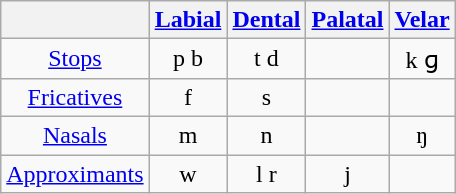<table class="wikitable IPA" border="1" style="text-align:center">
<tr>
<th></th>
<th><a href='#'>Labial</a></th>
<th><a href='#'>Dental</a></th>
<th><a href='#'>Palatal</a></th>
<th><a href='#'>Velar</a></th>
</tr>
<tr>
<td><a href='#'>Stops</a></td>
<td>p b</td>
<td>t d</td>
<td></td>
<td>k ɡ</td>
</tr>
<tr>
<td><a href='#'>Fricatives</a></td>
<td>f</td>
<td>s</td>
<td></td>
<td></td>
</tr>
<tr>
<td><a href='#'>Nasals</a></td>
<td>m</td>
<td>n</td>
<td></td>
<td>ŋ</td>
</tr>
<tr>
<td><a href='#'>Approximants</a></td>
<td>w</td>
<td>l r</td>
<td>j</td>
<td></td>
</tr>
</table>
